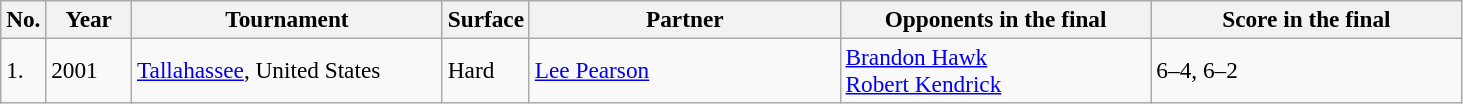<table class="sortable wikitable" style=font-size:97%>
<tr>
<th width=10>No.</th>
<th width=50>Year</th>
<th width=200>Tournament</th>
<th width=50>Surface</th>
<th width=200>Partner</th>
<th width=200>Opponents in the final</th>
<th width=200>Score in the final</th>
</tr>
<tr>
<td>1.</td>
<td>2001</td>
<td><a href='#'>Tallahassee</a>, United States</td>
<td>Hard</td>
<td> <a href='#'>Lee Pearson</a></td>
<td> <a href='#'>Brandon Hawk</a><br> <a href='#'>Robert Kendrick</a></td>
<td>6–4, 6–2</td>
</tr>
</table>
